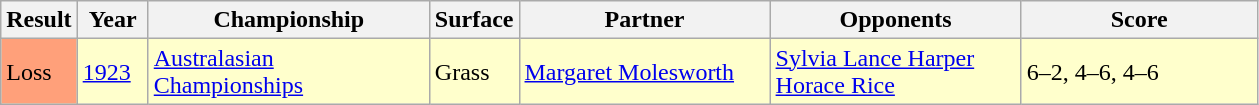<table class="sortable wikitable">
<tr>
<th style="width:40px">Result</th>
<th style="width:40px">Year</th>
<th style="width:180px">Championship</th>
<th style="width:50px">Surface</th>
<th style="width:160px">Partner</th>
<th style="width:160px">Opponents</th>
<th style="width:150px" class="unsortable">Score</th>
</tr>
<tr style="background:#ffffcc;">
<td style="background:#ffa07a;">Loss</td>
<td><a href='#'>1923</a></td>
<td><a href='#'>Australasian Championships</a></td>
<td>Grass</td>
<td> <a href='#'>Margaret Molesworth</a></td>
<td> <a href='#'>Sylvia Lance Harper</a> <br>  <a href='#'>Horace Rice</a></td>
<td>6–2, 4–6, 4–6</td>
</tr>
</table>
